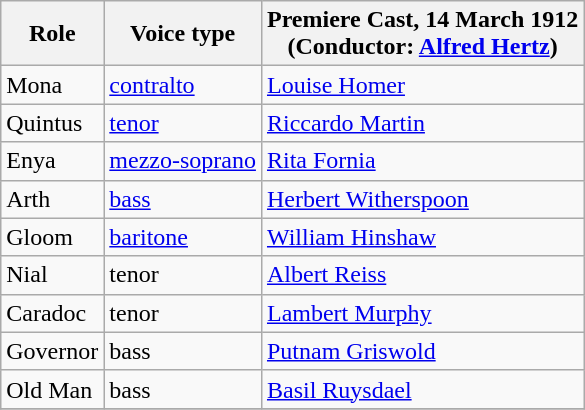<table class="wikitable">
<tr>
<th>Role</th>
<th>Voice type</th>
<th>Premiere Cast, 14 March 1912<br>(Conductor: <a href='#'>Alfred Hertz</a>)</th>
</tr>
<tr>
<td>Mona</td>
<td><a href='#'>contralto</a></td>
<td><a href='#'>Louise Homer</a></td>
</tr>
<tr>
<td>Quintus</td>
<td><a href='#'>tenor</a></td>
<td><a href='#'>Riccardo Martin</a></td>
</tr>
<tr>
<td>Enya</td>
<td><a href='#'>mezzo-soprano</a></td>
<td><a href='#'>Rita Fornia</a></td>
</tr>
<tr>
<td>Arth</td>
<td><a href='#'>bass</a></td>
<td><a href='#'>Herbert Witherspoon</a></td>
</tr>
<tr>
<td>Gloom</td>
<td><a href='#'>baritone</a></td>
<td><a href='#'>William Hinshaw</a></td>
</tr>
<tr>
<td>Nial</td>
<td>tenor</td>
<td><a href='#'>Albert Reiss</a></td>
</tr>
<tr>
<td>Caradoc</td>
<td>tenor</td>
<td><a href='#'>Lambert Murphy</a></td>
</tr>
<tr>
<td>Governor</td>
<td>bass</td>
<td><a href='#'>Putnam Griswold</a></td>
</tr>
<tr>
<td>Old Man</td>
<td>bass</td>
<td><a href='#'>Basil Ruysdael</a></td>
</tr>
<tr>
</tr>
</table>
